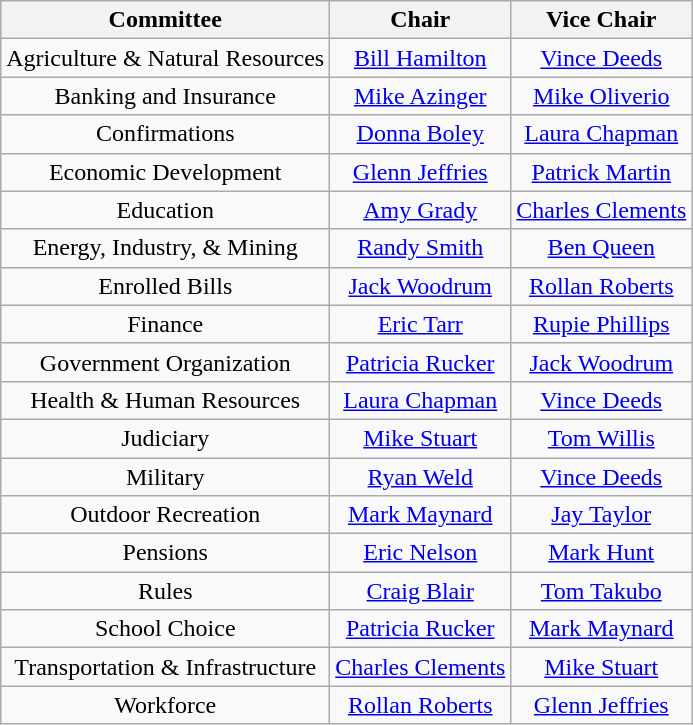<table class="wikitable" style="text-align:center;">
<tr>
<th>Committee</th>
<th>Chair</th>
<th>Vice Chair</th>
</tr>
<tr>
<td>Agriculture & Natural Resources</td>
<td><a href='#'>Bill Hamilton</a></td>
<td><a href='#'>Vince Deeds</a></td>
</tr>
<tr>
<td>Banking and Insurance</td>
<td><a href='#'>Mike Azinger</a></td>
<td><a href='#'>Mike Oliverio</a></td>
</tr>
<tr>
<td>Confirmations</td>
<td><a href='#'>Donna Boley</a></td>
<td><a href='#'>Laura Chapman</a></td>
</tr>
<tr>
<td>Economic Development</td>
<td><a href='#'>Glenn Jeffries</a></td>
<td><a href='#'>Patrick Martin</a></td>
</tr>
<tr>
<td>Education</td>
<td><a href='#'>Amy Grady</a></td>
<td><a href='#'>Charles Clements</a></td>
</tr>
<tr>
<td>Energy, Industry, & Mining</td>
<td><a href='#'>Randy Smith</a></td>
<td><a href='#'>Ben Queen</a></td>
</tr>
<tr>
<td>Enrolled Bills</td>
<td><a href='#'>Jack Woodrum</a></td>
<td><a href='#'>Rollan Roberts</a></td>
</tr>
<tr>
<td>Finance</td>
<td><a href='#'>Eric Tarr</a></td>
<td><a href='#'>Rupie Phillips</a></td>
</tr>
<tr>
<td>Government Organization</td>
<td><a href='#'>Patricia Rucker</a></td>
<td><a href='#'>Jack Woodrum</a></td>
</tr>
<tr>
<td>Health & Human Resources</td>
<td><a href='#'>Laura Chapman</a></td>
<td><a href='#'>Vince Deeds</a></td>
</tr>
<tr>
<td>Judiciary</td>
<td><a href='#'>Mike Stuart</a></td>
<td><a href='#'>Tom Willis</a></td>
</tr>
<tr>
<td>Military</td>
<td><a href='#'>Ryan Weld</a></td>
<td><a href='#'>Vince Deeds</a></td>
</tr>
<tr>
<td>Outdoor Recreation</td>
<td><a href='#'>Mark Maynard</a></td>
<td><a href='#'>Jay Taylor</a></td>
</tr>
<tr>
<td>Pensions</td>
<td><a href='#'>Eric Nelson</a></td>
<td><a href='#'>Mark Hunt</a></td>
</tr>
<tr>
<td>Rules</td>
<td><a href='#'>Craig Blair</a></td>
<td><a href='#'>Tom Takubo</a></td>
</tr>
<tr>
<td>School Choice</td>
<td><a href='#'>Patricia Rucker</a></td>
<td><a href='#'>Mark Maynard</a></td>
</tr>
<tr>
<td>Transportation & Infrastructure</td>
<td><a href='#'>Charles Clements</a></td>
<td><a href='#'>Mike Stuart</a></td>
</tr>
<tr>
<td>Workforce</td>
<td><a href='#'>Rollan Roberts</a></td>
<td><a href='#'>Glenn Jeffries</a></td>
</tr>
</table>
